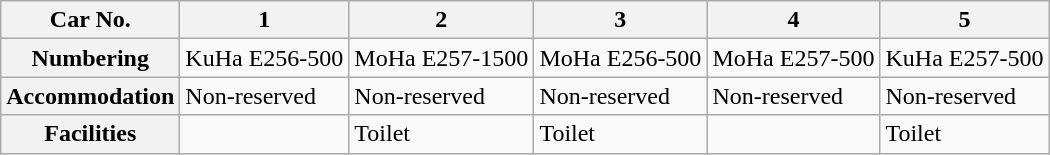<table class="wikitable">
<tr>
<th>Car No.</th>
<th>1</th>
<th>2</th>
<th>3</th>
<th>4</th>
<th>5</th>
</tr>
<tr>
<th>Numbering</th>
<td>KuHa E256-500</td>
<td>MoHa E257-1500</td>
<td>MoHa E256-500</td>
<td>MoHa E257-500</td>
<td>KuHa E257-500</td>
</tr>
<tr>
<th>Accommodation</th>
<td>Non-reserved</td>
<td>Non-reserved</td>
<td>Non-reserved</td>
<td>Non-reserved</td>
<td>Non-reserved</td>
</tr>
<tr>
<th>Facilities</th>
<td></td>
<td>Toilet</td>
<td>Toilet</td>
<td></td>
<td>Toilet</td>
</tr>
</table>
